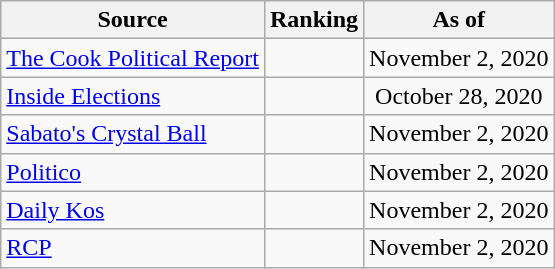<table class="wikitable" style="text-align:center">
<tr>
<th>Source</th>
<th>Ranking</th>
<th>As of</th>
</tr>
<tr>
<td align=left><a href='#'>The Cook Political Report</a></td>
<td></td>
<td>November 2, 2020</td>
</tr>
<tr>
<td align=left><a href='#'>Inside Elections</a></td>
<td></td>
<td>October 28, 2020</td>
</tr>
<tr>
<td align=left><a href='#'>Sabato's Crystal Ball</a></td>
<td></td>
<td>November 2, 2020</td>
</tr>
<tr>
<td align="left"><a href='#'>Politico</a></td>
<td></td>
<td>November 2, 2020</td>
</tr>
<tr>
<td align="left"><a href='#'>Daily Kos</a></td>
<td></td>
<td>November 2, 2020</td>
</tr>
<tr>
<td align="left"><a href='#'>RCP</a></td>
<td></td>
<td>November 2, 2020</td>
</tr>
</table>
